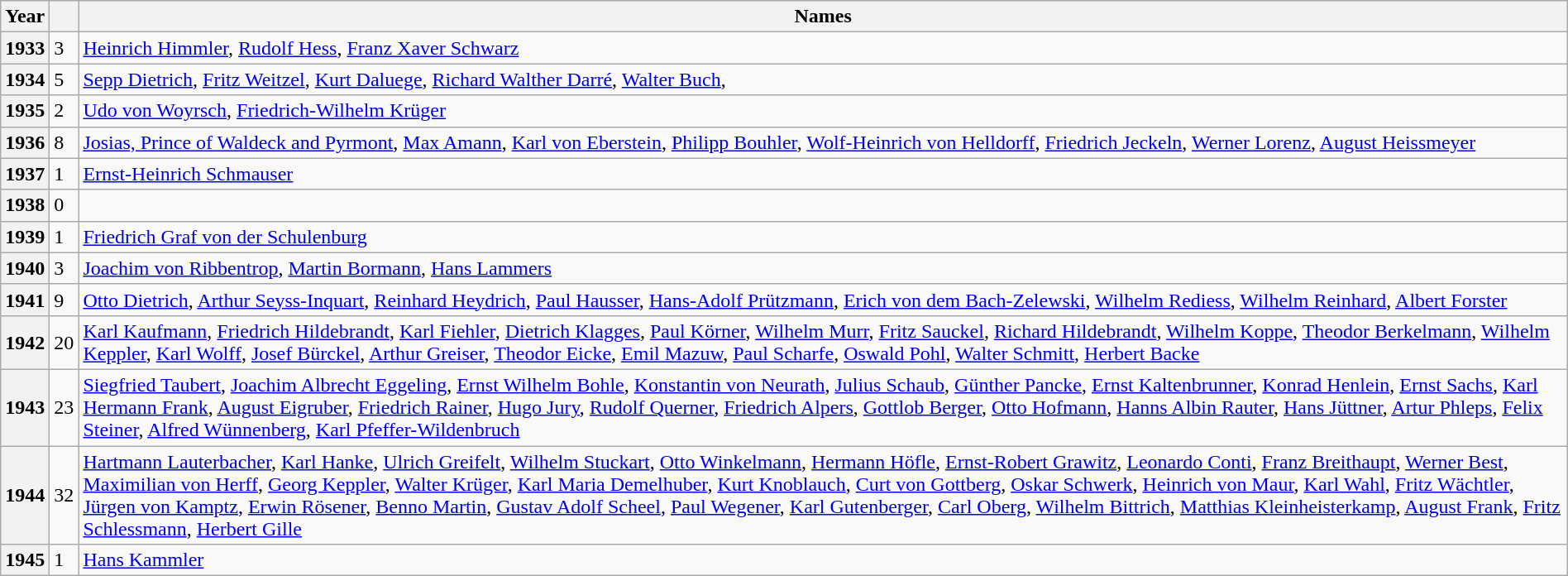<table class="wikitable" width="100%">
<tr>
<th scope="col">Year</th>
<th scope="col"></th>
<th scope="col">Names</th>
</tr>
<tr>
<th scope="row">1933</th>
<td>3</td>
<td><a href='#'>Heinrich Himmler</a>, <a href='#'>Rudolf Hess</a>, <a href='#'>Franz Xaver Schwarz</a></td>
</tr>
<tr>
<th scope="row">1934</th>
<td>5</td>
<td><a href='#'>Sepp Dietrich</a>, <a href='#'>Fritz Weitzel</a>, <a href='#'>Kurt Daluege</a>, <a href='#'>Richard Walther Darré</a>, <a href='#'>Walter Buch</a>,</td>
</tr>
<tr>
<th scope="row">1935</th>
<td>2</td>
<td><a href='#'>Udo von Woyrsch</a>, <a href='#'>Friedrich-Wilhelm Krüger</a></td>
</tr>
<tr>
<th scope="row">1936</th>
<td>8</td>
<td><a href='#'>Josias, Prince of Waldeck and Pyrmont</a>, <a href='#'>Max Amann</a>, <a href='#'>Karl von Eberstein</a>, <a href='#'>Philipp Bouhler</a>, <a href='#'>Wolf-Heinrich von Helldorff</a>, <a href='#'>Friedrich Jeckeln</a>, <a href='#'>Werner Lorenz</a>, <a href='#'>August Heissmeyer</a></td>
</tr>
<tr>
<th scope="row">1937</th>
<td>1</td>
<td><a href='#'>Ernst-Heinrich Schmauser</a></td>
</tr>
<tr>
<th scope="row">1938</th>
<td>0</td>
<td></td>
</tr>
<tr>
<th scope="row">1939</th>
<td>1</td>
<td><a href='#'>Friedrich Graf von der Schulenburg</a></td>
</tr>
<tr>
<th scope="row">1940</th>
<td>3</td>
<td><a href='#'>Joachim von Ribbentrop</a>, <a href='#'>Martin Bormann</a>, <a href='#'>Hans Lammers</a></td>
</tr>
<tr>
<th scope="row">1941</th>
<td>9</td>
<td><a href='#'>Otto Dietrich</a>, <a href='#'>Arthur Seyss-Inquart</a>, <a href='#'>Reinhard Heydrich</a>, <a href='#'>Paul Hausser</a>, <a href='#'>Hans-Adolf Prützmann</a>, <a href='#'>Erich von dem Bach-Zelewski</a>, <a href='#'>Wilhelm Rediess</a>, <a href='#'>Wilhelm Reinhard</a>, <a href='#'>Albert Forster</a></td>
</tr>
<tr>
<th scope="row">1942</th>
<td>20</td>
<td><a href='#'>Karl Kaufmann</a>, <a href='#'>Friedrich Hildebrandt</a>, <a href='#'>Karl Fiehler</a>, <a href='#'>Dietrich Klagges</a>, <a href='#'>Paul Körner</a>, <a href='#'>Wilhelm Murr</a>, <a href='#'>Fritz Sauckel</a>, <a href='#'>Richard Hildebrandt</a>, <a href='#'>Wilhelm Koppe</a>, <a href='#'>Theodor Berkelmann</a>, <a href='#'>Wilhelm Keppler</a>, <a href='#'>Karl Wolff</a>, <a href='#'>Josef Bürckel</a>, <a href='#'>Arthur Greiser</a>, <a href='#'>Theodor Eicke</a>, <a href='#'>Emil Mazuw</a>, <a href='#'>Paul Scharfe</a>, <a href='#'>Oswald Pohl</a>, <a href='#'>Walter Schmitt</a>, <a href='#'>Herbert Backe</a></td>
</tr>
<tr>
<th scope="row">1943</th>
<td>23</td>
<td><a href='#'>Siegfried Taubert</a>, <a href='#'>Joachim Albrecht Eggeling</a>, <a href='#'>Ernst Wilhelm Bohle</a>, <a href='#'>Konstantin von Neurath</a>, <a href='#'>Julius Schaub</a>, <a href='#'>Günther Pancke</a>, <a href='#'>Ernst Kaltenbrunner</a>, <a href='#'>Konrad Henlein</a>, <a href='#'>Ernst Sachs</a>, <a href='#'>Karl Hermann Frank</a>, <a href='#'>August Eigruber</a>, <a href='#'>Friedrich Rainer</a>, <a href='#'>Hugo Jury</a>, <a href='#'>Rudolf Querner</a>, <a href='#'>Friedrich Alpers</a>, <a href='#'>Gottlob Berger</a>, <a href='#'>Otto Hofmann</a>, <a href='#'>Hanns Albin Rauter</a>, <a href='#'>Hans Jüttner</a>, <a href='#'>Artur Phleps</a>, <a href='#'>Felix Steiner</a>, <a href='#'>Alfred Wünnenberg</a>, <a href='#'>Karl Pfeffer-Wildenbruch</a></td>
</tr>
<tr>
<th scope="row">1944</th>
<td>32</td>
<td><a href='#'>Hartmann Lauterbacher</a>, <a href='#'>Karl Hanke</a>, <a href='#'>Ulrich Greifelt</a>, <a href='#'>Wilhelm Stuckart</a>, <a href='#'>Otto Winkelmann</a>, <a href='#'>Hermann Höfle</a>, <a href='#'>Ernst-Robert Grawitz</a>, <a href='#'>Leonardo Conti</a>, <a href='#'>Franz Breithaupt</a>, <a href='#'>Werner Best</a>, <a href='#'>Maximilian von Herff</a>, <a href='#'>Georg Keppler</a>, <a href='#'>Walter Krüger</a>, <a href='#'>Karl Maria Demelhuber</a>, <a href='#'>Kurt Knoblauch</a>, <a href='#'>Curt von Gottberg</a>, <a href='#'>Oskar Schwerk</a>, <a href='#'>Heinrich von Maur</a>, <a href='#'>Karl Wahl</a>, <a href='#'>Fritz Wächtler</a>, <a href='#'>Jürgen von Kamptz</a>, <a href='#'>Erwin Rösener</a>, <a href='#'>Benno Martin</a>, <a href='#'>Gustav Adolf Scheel</a>, <a href='#'>Paul Wegener</a>, <a href='#'>Karl Gutenberger</a>, <a href='#'>Carl Oberg</a>, <a href='#'>Wilhelm Bittrich</a>, <a href='#'>Matthias Kleinheisterkamp</a>, <a href='#'>August Frank</a>, <a href='#'>Fritz Schlessmann</a>, <a href='#'>Herbert Gille</a></td>
</tr>
<tr>
<th scope="row">1945</th>
<td>1</td>
<td><a href='#'>Hans Kammler</a></td>
</tr>
</table>
